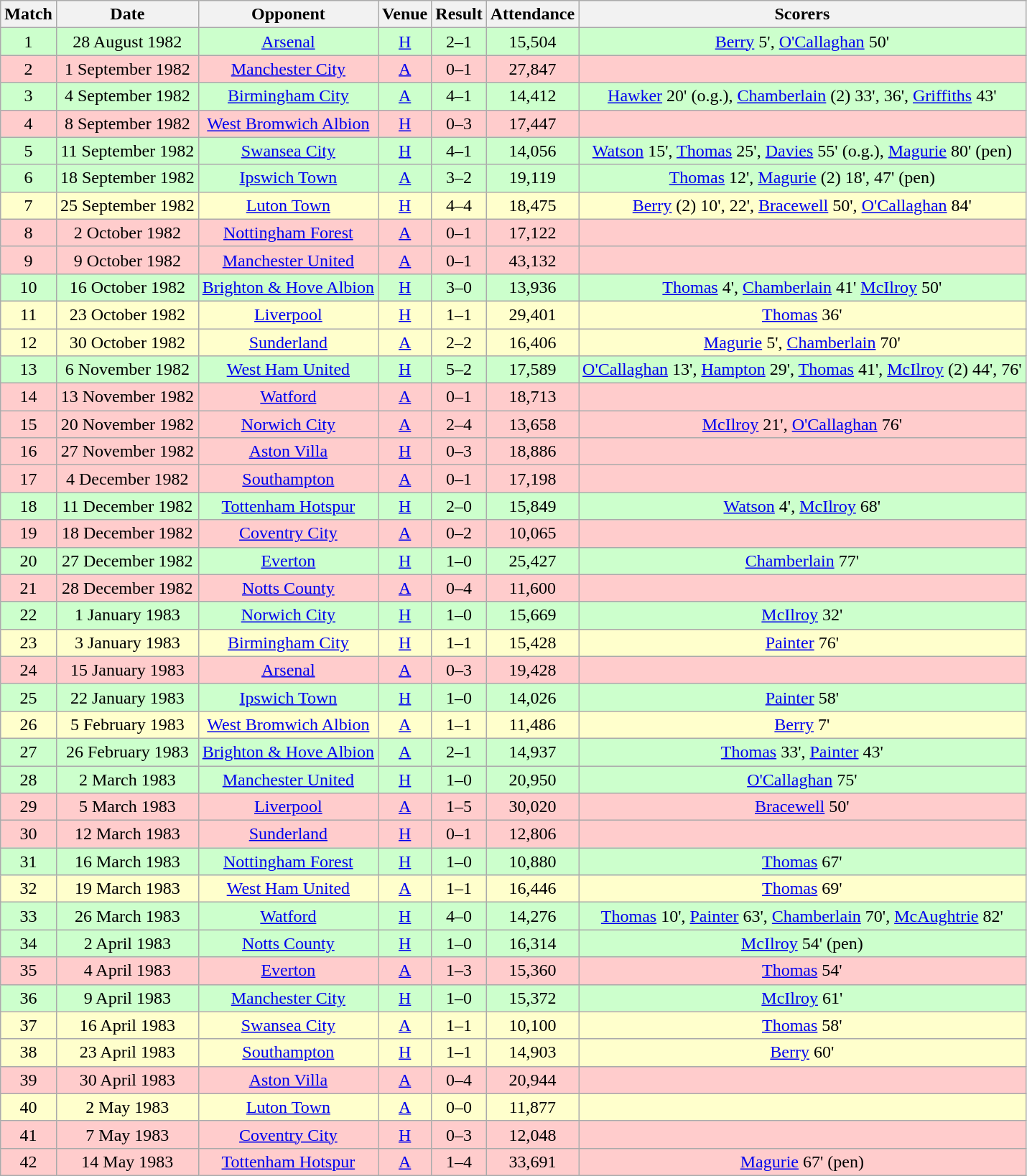<table class="wikitable" style="font-size:100%; text-align:center">
<tr>
<th>Match</th>
<th>Date</th>
<th>Opponent</th>
<th>Venue</th>
<th>Result</th>
<th>Attendance</th>
<th>Scorers</th>
</tr>
<tr style="background-color: #CCFFCC;">
<td>1</td>
<td>28 August 1982</td>
<td><a href='#'>Arsenal</a></td>
<td><a href='#'>H</a></td>
<td>2–1</td>
<td>15,504</td>
<td><a href='#'>Berry</a> 5', <a href='#'>O'Callaghan</a> 50'</td>
</tr>
<tr style="background-color: #FFCCCC;">
<td>2</td>
<td>1 September 1982</td>
<td><a href='#'>Manchester City</a></td>
<td><a href='#'>A</a></td>
<td>0–1</td>
<td>27,847</td>
<td></td>
</tr>
<tr style="background-color: #CCFFCC;">
<td>3</td>
<td>4 September 1982</td>
<td><a href='#'>Birmingham City</a></td>
<td><a href='#'>A</a></td>
<td>4–1</td>
<td>14,412</td>
<td><a href='#'>Hawker</a> 20' (o.g.), <a href='#'>Chamberlain</a> (2) 33', 36', <a href='#'>Griffiths</a> 43'</td>
</tr>
<tr style="background-color: #FFCCCC;">
<td>4</td>
<td>8 September 1982</td>
<td><a href='#'>West Bromwich Albion</a></td>
<td><a href='#'>H</a></td>
<td>0–3</td>
<td>17,447</td>
<td></td>
</tr>
<tr style="background-color: #CCFFCC;">
<td>5</td>
<td>11 September 1982</td>
<td><a href='#'>Swansea City</a></td>
<td><a href='#'>H</a></td>
<td>4–1</td>
<td>14,056</td>
<td><a href='#'>Watson</a> 15', <a href='#'>Thomas</a> 25', <a href='#'>Davies</a> 55' (o.g.), <a href='#'>Magurie</a> 80' (pen)</td>
</tr>
<tr style="background-color: #CCFFCC;">
<td>6</td>
<td>18 September 1982</td>
<td><a href='#'>Ipswich Town</a></td>
<td><a href='#'>A</a></td>
<td>3–2</td>
<td>19,119</td>
<td><a href='#'>Thomas</a> 12', <a href='#'>Magurie</a> (2) 18', 47' (pen)</td>
</tr>
<tr style="background-color: #FFFFCC;">
<td>7</td>
<td>25 September 1982</td>
<td><a href='#'>Luton Town</a></td>
<td><a href='#'>H</a></td>
<td>4–4</td>
<td>18,475</td>
<td><a href='#'>Berry</a> (2) 10', 22', <a href='#'>Bracewell</a> 50', <a href='#'>O'Callaghan</a> 84'</td>
</tr>
<tr style="background-color: #FFCCCC;">
<td>8</td>
<td>2 October 1982</td>
<td><a href='#'>Nottingham Forest</a></td>
<td><a href='#'>A</a></td>
<td>0–1</td>
<td>17,122</td>
<td></td>
</tr>
<tr style="background-color: #FFCCCC;">
<td>9</td>
<td>9 October 1982</td>
<td><a href='#'>Manchester United</a></td>
<td><a href='#'>A</a></td>
<td>0–1</td>
<td>43,132</td>
<td></td>
</tr>
<tr style="background-color: #CCFFCC;">
<td>10</td>
<td>16 October 1982</td>
<td><a href='#'>Brighton & Hove Albion</a></td>
<td><a href='#'>H</a></td>
<td>3–0</td>
<td>13,936</td>
<td><a href='#'>Thomas</a> 4', <a href='#'>Chamberlain</a> 41' <a href='#'>McIlroy</a> 50'</td>
</tr>
<tr style="background-color: #FFFFCC;">
<td>11</td>
<td>23 October 1982</td>
<td><a href='#'>Liverpool</a></td>
<td><a href='#'>H</a></td>
<td>1–1</td>
<td>29,401</td>
<td><a href='#'>Thomas</a> 36'</td>
</tr>
<tr style="background-color: #FFFFCC;">
<td>12</td>
<td>30 October 1982</td>
<td><a href='#'>Sunderland</a></td>
<td><a href='#'>A</a></td>
<td>2–2</td>
<td>16,406</td>
<td><a href='#'>Magurie</a> 5', <a href='#'>Chamberlain</a> 70'</td>
</tr>
<tr style="background-color: #CCFFCC;">
<td>13</td>
<td>6 November 1982</td>
<td><a href='#'>West Ham United</a></td>
<td><a href='#'>H</a></td>
<td>5–2</td>
<td>17,589</td>
<td><a href='#'>O'Callaghan</a> 13', <a href='#'>Hampton</a> 29', <a href='#'>Thomas</a> 41', <a href='#'>McIlroy</a> (2) 44', 76'</td>
</tr>
<tr style="background-color: #FFCCCC;">
<td>14</td>
<td>13 November 1982</td>
<td><a href='#'>Watford</a></td>
<td><a href='#'>A</a></td>
<td>0–1</td>
<td>18,713</td>
<td></td>
</tr>
<tr style="background-color: #FFCCCC;">
<td>15</td>
<td>20 November 1982</td>
<td><a href='#'>Norwich City</a></td>
<td><a href='#'>A</a></td>
<td>2–4</td>
<td>13,658</td>
<td><a href='#'>McIlroy</a> 21', <a href='#'>O'Callaghan</a> 76'</td>
</tr>
<tr style="background-color: #FFCCCC;">
<td>16</td>
<td>27 November 1982</td>
<td><a href='#'>Aston Villa</a></td>
<td><a href='#'>H</a></td>
<td>0–3</td>
<td>18,886</td>
<td></td>
</tr>
<tr style="background-color: #FFCCCC;">
<td>17</td>
<td>4 December 1982</td>
<td><a href='#'>Southampton</a></td>
<td><a href='#'>A</a></td>
<td>0–1</td>
<td>17,198</td>
<td></td>
</tr>
<tr style="background-color: #CCFFCC;">
<td>18</td>
<td>11 December 1982</td>
<td><a href='#'>Tottenham Hotspur</a></td>
<td><a href='#'>H</a></td>
<td>2–0</td>
<td>15,849</td>
<td><a href='#'>Watson</a> 4', <a href='#'>McIlroy</a> 68'</td>
</tr>
<tr style="background-color: #FFCCCC;">
<td>19</td>
<td>18 December 1982</td>
<td><a href='#'>Coventry City</a></td>
<td><a href='#'>A</a></td>
<td>0–2</td>
<td>10,065</td>
<td></td>
</tr>
<tr style="background-color: #CCFFCC;">
<td>20</td>
<td>27 December 1982</td>
<td><a href='#'>Everton</a></td>
<td><a href='#'>H</a></td>
<td>1–0</td>
<td>25,427</td>
<td><a href='#'>Chamberlain</a> 77'</td>
</tr>
<tr style="background-color: #FFCCCC;">
<td>21</td>
<td>28 December 1982</td>
<td><a href='#'>Notts County</a></td>
<td><a href='#'>A</a></td>
<td>0–4</td>
<td>11,600</td>
<td></td>
</tr>
<tr style="background-color: #CCFFCC;">
<td>22</td>
<td>1 January 1983</td>
<td><a href='#'>Norwich City</a></td>
<td><a href='#'>H</a></td>
<td>1–0</td>
<td>15,669</td>
<td><a href='#'>McIlroy</a> 32'</td>
</tr>
<tr style="background-color: #FFFFCC;">
<td>23</td>
<td>3 January 1983</td>
<td><a href='#'>Birmingham City</a></td>
<td><a href='#'>H</a></td>
<td>1–1</td>
<td>15,428</td>
<td><a href='#'>Painter</a> 76'</td>
</tr>
<tr style="background-color: #FFCCCC;">
<td>24</td>
<td>15 January 1983</td>
<td><a href='#'>Arsenal</a></td>
<td><a href='#'>A</a></td>
<td>0–3</td>
<td>19,428</td>
<td></td>
</tr>
<tr style="background-color: #CCFFCC;">
<td>25</td>
<td>22 January 1983</td>
<td><a href='#'>Ipswich Town</a></td>
<td><a href='#'>H</a></td>
<td>1–0</td>
<td>14,026</td>
<td><a href='#'>Painter</a> 58'</td>
</tr>
<tr style="background-color: #FFFFCC;">
<td>26</td>
<td>5 February 1983</td>
<td><a href='#'>West Bromwich Albion</a></td>
<td><a href='#'>A</a></td>
<td>1–1</td>
<td>11,486</td>
<td><a href='#'>Berry</a> 7'</td>
</tr>
<tr style="background-color: #CCFFCC;">
<td>27</td>
<td>26 February 1983</td>
<td><a href='#'>Brighton & Hove Albion</a></td>
<td><a href='#'>A</a></td>
<td>2–1</td>
<td>14,937</td>
<td><a href='#'>Thomas</a> 33', <a href='#'>Painter</a> 43'</td>
</tr>
<tr style="background-color: #CCFFCC;">
<td>28</td>
<td>2 March 1983</td>
<td><a href='#'>Manchester United</a></td>
<td><a href='#'>H</a></td>
<td>1–0</td>
<td>20,950</td>
<td><a href='#'>O'Callaghan</a> 75'</td>
</tr>
<tr style="background-color: #FFCCCC;">
<td>29</td>
<td>5 March 1983</td>
<td><a href='#'>Liverpool</a></td>
<td><a href='#'>A</a></td>
<td>1–5</td>
<td>30,020</td>
<td><a href='#'>Bracewell</a> 50'</td>
</tr>
<tr style="background-color: #FFCCCC;">
<td>30</td>
<td>12 March 1983</td>
<td><a href='#'>Sunderland</a></td>
<td><a href='#'>H</a></td>
<td>0–1</td>
<td>12,806</td>
<td></td>
</tr>
<tr style="background-color: #CCFFCC;">
<td>31</td>
<td>16 March 1983</td>
<td><a href='#'>Nottingham Forest</a></td>
<td><a href='#'>H</a></td>
<td>1–0</td>
<td>10,880</td>
<td><a href='#'>Thomas</a> 67'</td>
</tr>
<tr style="background-color: #FFFFCC;">
<td>32</td>
<td>19 March 1983</td>
<td><a href='#'>West Ham United</a></td>
<td><a href='#'>A</a></td>
<td>1–1</td>
<td>16,446</td>
<td><a href='#'>Thomas</a> 69'</td>
</tr>
<tr style="background-color: #CCFFCC;">
<td>33</td>
<td>26 March 1983</td>
<td><a href='#'>Watford</a></td>
<td><a href='#'>H</a></td>
<td>4–0</td>
<td>14,276</td>
<td><a href='#'>Thomas</a> 10', <a href='#'>Painter</a> 63', <a href='#'>Chamberlain</a> 70', <a href='#'>McAughtrie</a> 82'</td>
</tr>
<tr style="background-color: #CCFFCC;">
<td>34</td>
<td>2 April 1983</td>
<td><a href='#'>Notts County</a></td>
<td><a href='#'>H</a></td>
<td>1–0</td>
<td>16,314</td>
<td><a href='#'>McIlroy</a> 54' (pen)</td>
</tr>
<tr style="background-color: #FFCCCC;">
<td>35</td>
<td>4 April 1983</td>
<td><a href='#'>Everton</a></td>
<td><a href='#'>A</a></td>
<td>1–3</td>
<td>15,360</td>
<td><a href='#'>Thomas</a> 54'</td>
</tr>
<tr style="background-color: #CCFFCC;">
<td>36</td>
<td>9 April 1983</td>
<td><a href='#'>Manchester City</a></td>
<td><a href='#'>H</a></td>
<td>1–0</td>
<td>15,372</td>
<td><a href='#'>McIlroy</a> 61'</td>
</tr>
<tr style="background-color: #FFFFCC;">
<td>37</td>
<td>16 April 1983</td>
<td><a href='#'>Swansea City</a></td>
<td><a href='#'>A</a></td>
<td>1–1</td>
<td>10,100</td>
<td><a href='#'>Thomas</a> 58'</td>
</tr>
<tr style="background-color: #FFFFCC;">
<td>38</td>
<td>23 April 1983</td>
<td><a href='#'>Southampton</a></td>
<td><a href='#'>H</a></td>
<td>1–1</td>
<td>14,903</td>
<td><a href='#'>Berry</a> 60'</td>
</tr>
<tr style="background-color: #FFCCCC;">
<td>39</td>
<td>30 April 1983</td>
<td><a href='#'>Aston Villa</a></td>
<td><a href='#'>A</a></td>
<td>0–4</td>
<td>20,944</td>
<td></td>
</tr>
<tr style="background-color: #FFFFCC;">
<td>40</td>
<td>2 May 1983</td>
<td><a href='#'>Luton Town</a></td>
<td><a href='#'>A</a></td>
<td>0–0</td>
<td>11,877</td>
<td></td>
</tr>
<tr style="background-color: #FFCCCC;">
<td>41</td>
<td>7 May 1983</td>
<td><a href='#'>Coventry City</a></td>
<td><a href='#'>H</a></td>
<td>0–3</td>
<td>12,048</td>
<td></td>
</tr>
<tr style="background-color: #FFCCCC;">
<td>42</td>
<td>14 May 1983</td>
<td><a href='#'>Tottenham Hotspur</a></td>
<td><a href='#'>A</a></td>
<td>1–4</td>
<td>33,691</td>
<td><a href='#'>Magurie</a> 67' (pen)</td>
</tr>
</table>
